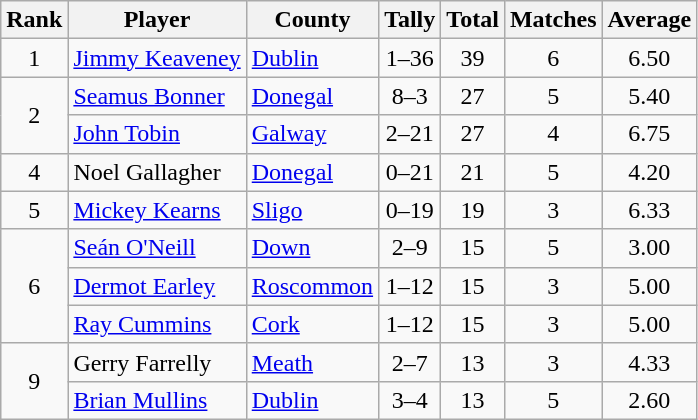<table class="wikitable">
<tr>
<th>Rank</th>
<th>Player</th>
<th>County</th>
<th>Tally</th>
<th>Total</th>
<th>Matches</th>
<th>Average</th>
</tr>
<tr>
<td rowspan=1 align=center>1</td>
<td><a href='#'>Jimmy Keaveney</a></td>
<td><a href='#'>Dublin</a></td>
<td align=center>1–36</td>
<td align=center>39</td>
<td align=center>6</td>
<td align=center>6.50</td>
</tr>
<tr>
<td rowspan=2 align=center>2</td>
<td><a href='#'>Seamus Bonner</a></td>
<td><a href='#'>Donegal</a></td>
<td align=center>8–3</td>
<td align=center>27</td>
<td align=center>5</td>
<td align=center>5.40</td>
</tr>
<tr>
<td><a href='#'>John Tobin</a></td>
<td><a href='#'>Galway</a></td>
<td align=center>2–21</td>
<td align=center>27</td>
<td align=center>4</td>
<td align=center>6.75</td>
</tr>
<tr>
<td rowspan=1 align=center>4</td>
<td>Noel Gallagher</td>
<td><a href='#'>Donegal</a></td>
<td align=center>0–21</td>
<td align=center>21</td>
<td align=center>5</td>
<td align=center>4.20</td>
</tr>
<tr>
<td rowspan=1 align=center>5</td>
<td><a href='#'>Mickey Kearns</a></td>
<td><a href='#'>Sligo</a></td>
<td align=center>0–19</td>
<td align=center>19</td>
<td align=center>3</td>
<td align=center>6.33</td>
</tr>
<tr>
<td rowspan=3 align=center>6</td>
<td><a href='#'>Seán O'Neill</a></td>
<td><a href='#'>Down</a></td>
<td align=center>2–9</td>
<td align=center>15</td>
<td align=center>5</td>
<td align=center>3.00</td>
</tr>
<tr>
<td><a href='#'>Dermot Earley</a></td>
<td><a href='#'>Roscommon</a></td>
<td align=center>1–12</td>
<td align=center>15</td>
<td align=center>3</td>
<td align=center>5.00</td>
</tr>
<tr>
<td><a href='#'>Ray Cummins</a></td>
<td><a href='#'>Cork</a></td>
<td align=center>1–12</td>
<td align=center>15</td>
<td align=center>3</td>
<td align=center>5.00</td>
</tr>
<tr>
<td rowspan=2 align=center>9</td>
<td>Gerry Farrelly</td>
<td><a href='#'>Meath</a></td>
<td align=center>2–7</td>
<td align=center>13</td>
<td align=center>3</td>
<td align=center>4.33</td>
</tr>
<tr>
<td><a href='#'>Brian Mullins</a></td>
<td><a href='#'>Dublin</a></td>
<td align=center>3–4</td>
<td align=center>13</td>
<td align=center>5</td>
<td align=center>2.60</td>
</tr>
</table>
